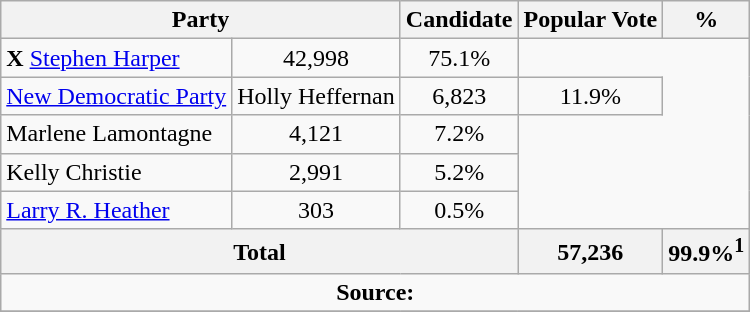<table class="wikitable">
<tr>
<th colspan="2">Party</th>
<th>Candidate</th>
<th>Popular Vote</th>
<th>%</th>
</tr>
<tr>
<td> <strong>X</strong> <a href='#'>Stephen Harper</a></td>
<td align=center>42,998</td>
<td align=center>75.1%</td>
</tr>
<tr>
<td><a href='#'>New Democratic Party</a></td>
<td>Holly Heffernan</td>
<td align=center>6,823</td>
<td align=center>11.9%</td>
</tr>
<tr>
<td>Marlene Lamontagne</td>
<td align=center>4,121</td>
<td align=center>7.2%</td>
</tr>
<tr>
<td>Kelly Christie</td>
<td align=center>2,991</td>
<td align=center>5.2%</td>
</tr>
<tr>
<td><a href='#'>Larry R. Heather</a></td>
<td align=center>303</td>
<td align=center>0.5%</td>
</tr>
<tr>
<th colspan=3>Total</th>
<th>57,236</th>
<th>99.9%<sup>1</sup></th>
</tr>
<tr>
<td align="center" colspan=5><strong>Source:</strong> </td>
</tr>
<tr>
</tr>
</table>
